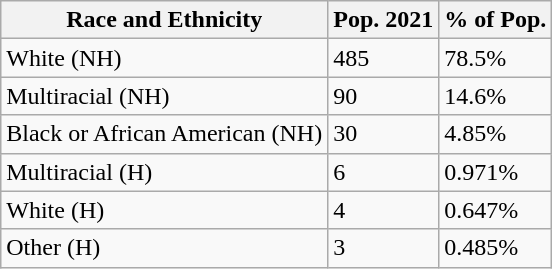<table class="wikitable">
<tr>
<th>Race and Ethnicity</th>
<th>Pop. 2021</th>
<th>% of Pop.</th>
</tr>
<tr>
<td>White (NH)</td>
<td>485</td>
<td>78.5%</td>
</tr>
<tr>
<td>Multiracial (NH)</td>
<td>90</td>
<td>14.6%</td>
</tr>
<tr>
<td>Black or African American (NH)</td>
<td>30</td>
<td>4.85%</td>
</tr>
<tr>
<td>Multiracial (H)</td>
<td>6</td>
<td>0.971%</td>
</tr>
<tr>
<td>White (H)</td>
<td>4</td>
<td>0.647%</td>
</tr>
<tr>
<td>Other (H)</td>
<td>3</td>
<td>0.485%</td>
</tr>
</table>
